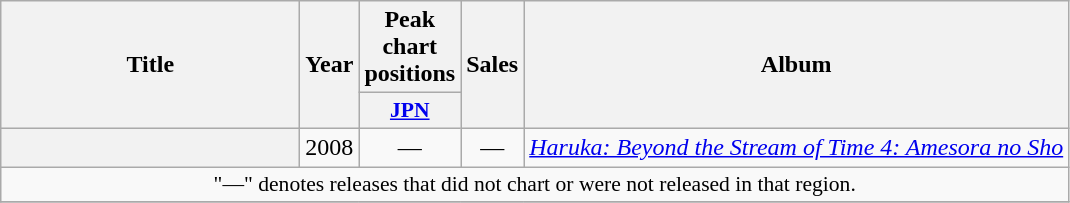<table class="wikitable plainrowheaders" style="text-align:center;">
<tr>
<th scope="col" rowspan="2" style="width:12em;">Title</th>
<th scope="col" rowspan="2">Year</th>
<th scope="col" colspan="1">Peak chart positions</th>
<th scope="col" rowspan="2">Sales</th>
<th scope="col" rowspan="2">Album</th>
</tr>
<tr>
<th scope="col" style="width:3em;font-size:90%;"><a href='#'>JPN</a></th>
</tr>
<tr>
<th scope="row"></th>
<td>2008</td>
<td>—</td>
<td>—</td>
<td><em><a href='#'>Haruka: Beyond the Stream of Time 4: Amesora no Sho</a></em></td>
</tr>
<tr>
<td colspan="5" style="font-size:90%;">"—" denotes releases that did not chart or were not released in that region.</td>
</tr>
<tr>
</tr>
</table>
